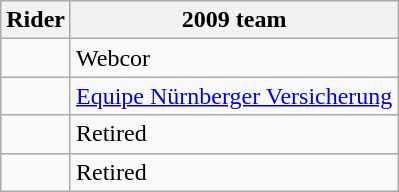<table class="wikitable">
<tr>
<th>Rider</th>
<th>2009 team</th>
</tr>
<tr>
<td></td>
<td>Webcor</td>
</tr>
<tr>
<td></td>
<td><a href='#'>Equipe Nürnberger Versicherung</a></td>
</tr>
<tr>
<td></td>
<td>Retired</td>
</tr>
<tr>
<td></td>
<td>Retired</td>
</tr>
</table>
